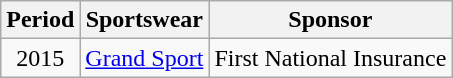<table class="wikitable" style="text-align: center">
<tr>
<th>Period</th>
<th>Sportswear</th>
<th>Sponsor</th>
</tr>
<tr>
<td>2015</td>
<td> <a href='#'>Grand Sport</a></td>
<td rowspan=1> First National Insurance</td>
</tr>
</table>
